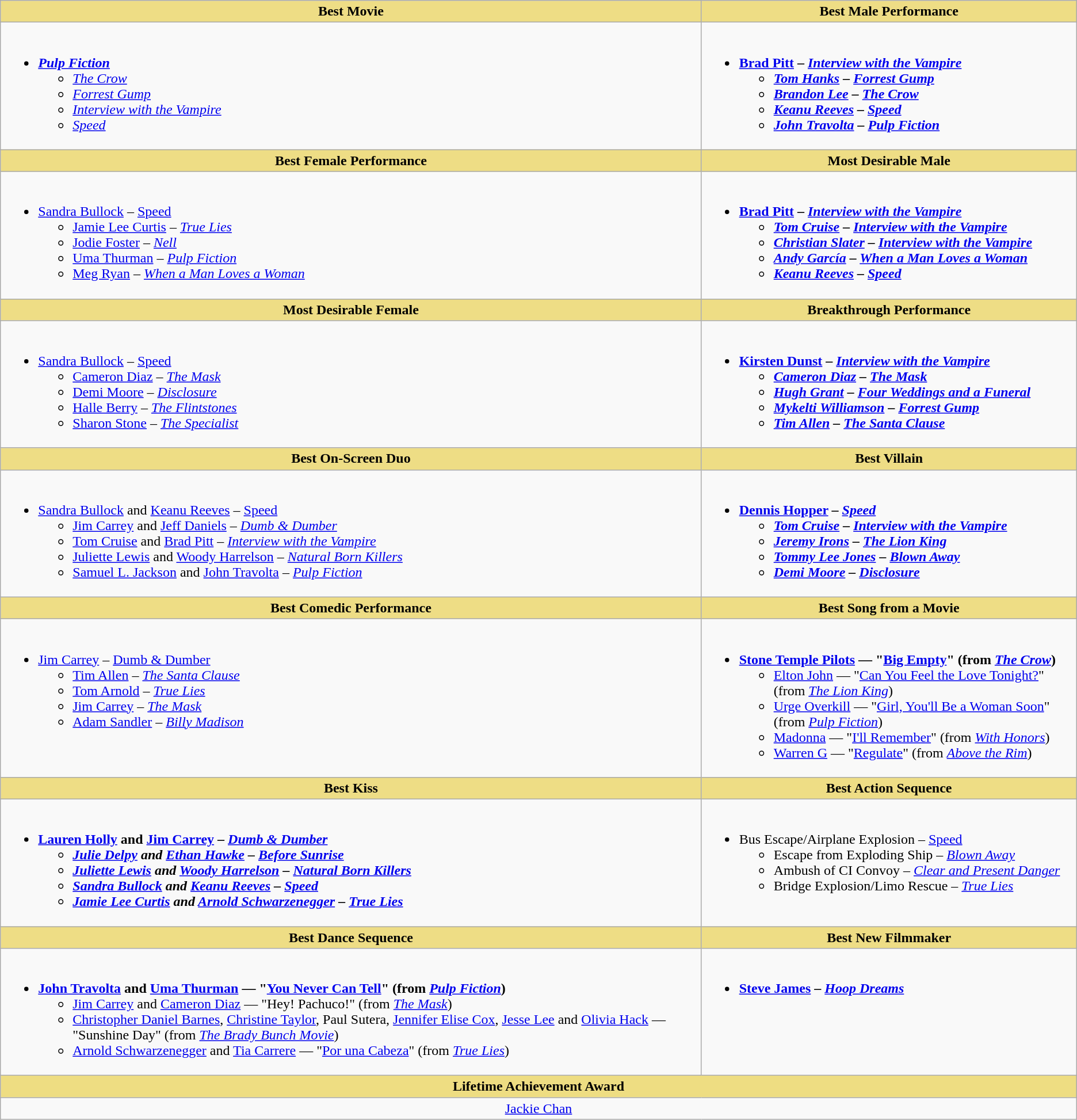<table class=wikitable style="width="150%">
<tr>
<th style="background:#EEDD85; width=50%">Best Movie</th>
<th style="background:#EEDD85; width=50%">Best Male Performance</th>
</tr>
<tr>
<td valign="top"><br><ul><li><strong><em><a href='#'>Pulp Fiction</a></em></strong><ul><li><em><a href='#'>The Crow</a></em></li><li><em><a href='#'>Forrest Gump</a></em></li><li><em><a href='#'>Interview with the Vampire</a></em></li><li><em><a href='#'>Speed</a></em></li></ul></li></ul></td>
<td valign="top"><br><ul><li><strong><a href='#'>Brad Pitt</a> – <em><a href='#'>Interview with the Vampire</a><strong><em><ul><li><a href='#'>Tom Hanks</a> – </em><a href='#'>Forrest Gump</a><em></li><li><a href='#'>Brandon Lee</a> – </em><a href='#'>The Crow</a><em></li><li><a href='#'>Keanu Reeves</a> – </em><a href='#'>Speed</a><em></li><li><a href='#'>John Travolta</a> – </em><a href='#'>Pulp Fiction</a><em></li></ul></li></ul></td>
</tr>
<tr>
<th style="background:#EEDD85; width=50%">Best Female Performance</th>
<th style="background:#EEDD85; width=50%">Most Desirable Male</th>
</tr>
<tr>
<td valign="top"><br><ul><li></strong><a href='#'>Sandra Bullock</a> – </em><a href='#'>Speed</a></em></strong><ul><li><a href='#'>Jamie Lee Curtis</a> – <em><a href='#'>True Lies</a></em></li><li><a href='#'>Jodie Foster</a> – <em><a href='#'>Nell</a></em></li><li><a href='#'>Uma Thurman</a> – <em><a href='#'>Pulp Fiction</a></em></li><li><a href='#'>Meg Ryan</a> – <em><a href='#'>When a Man Loves a Woman</a></em></li></ul></li></ul></td>
<td valign="top"><br><ul><li><strong><a href='#'>Brad Pitt</a> – <em><a href='#'>Interview with the Vampire</a><strong><em><ul><li><a href='#'>Tom Cruise</a> – </em><a href='#'>Interview with the Vampire</a><em></li><li><a href='#'>Christian Slater</a> – </em><a href='#'>Interview with the Vampire</a><em></li><li><a href='#'>Andy García</a> – </em><a href='#'>When a Man Loves a Woman</a><em></li><li><a href='#'>Keanu Reeves</a> – </em><a href='#'>Speed</a><em></li></ul></li></ul></td>
</tr>
<tr>
<th style="background:#EEDD85; width=50%">Most Desirable Female</th>
<th style="background:#EEDD85; width=50%">Breakthrough Performance</th>
</tr>
<tr>
<td valign="top"><br><ul><li></strong><a href='#'>Sandra Bullock</a> – </em><a href='#'>Speed</a></em></strong><ul><li><a href='#'>Cameron Diaz</a> – <em><a href='#'>The Mask</a></em></li><li><a href='#'>Demi Moore</a> – <em><a href='#'>Disclosure</a></em></li><li><a href='#'>Halle Berry</a> – <em><a href='#'>The Flintstones</a></em></li><li><a href='#'>Sharon Stone</a> – <em><a href='#'>The Specialist</a></em></li></ul></li></ul></td>
<td valign="top"><br><ul><li><strong><a href='#'>Kirsten Dunst</a> – <em><a href='#'>Interview with the Vampire</a><strong><em><ul><li><a href='#'>Cameron Diaz</a> – </em><a href='#'>The Mask</a><em></li><li><a href='#'>Hugh Grant</a> – </em><a href='#'>Four Weddings and a Funeral</a><em></li><li><a href='#'>Mykelti Williamson</a> – </em><a href='#'>Forrest Gump</a><em></li><li><a href='#'>Tim Allen</a> – </em><a href='#'>The Santa Clause</a><em></li></ul></li></ul></td>
</tr>
<tr>
<th style="background:#EEDD85; width=50%">Best On-Screen Duo</th>
<th style="background:#EEDD85; width=50%">Best Villain</th>
</tr>
<tr>
<td valign="top"><br><ul><li></strong><a href='#'>Sandra Bullock</a> and <a href='#'>Keanu Reeves</a> – </em><a href='#'>Speed</a></em></strong><ul><li><a href='#'>Jim Carrey</a> and <a href='#'>Jeff Daniels</a> – <em><a href='#'>Dumb & Dumber</a></em></li><li><a href='#'>Tom Cruise</a> and <a href='#'>Brad Pitt</a> – <em><a href='#'>Interview with the Vampire</a></em></li><li><a href='#'>Juliette Lewis</a> and <a href='#'>Woody Harrelson</a> – <em><a href='#'>Natural Born Killers</a></em></li><li><a href='#'>Samuel L. Jackson</a> and <a href='#'>John Travolta</a> – <em><a href='#'>Pulp Fiction</a></em></li></ul></li></ul></td>
<td valign="top"><br><ul><li><strong><a href='#'>Dennis Hopper</a> – <em><a href='#'>Speed</a><strong><em><ul><li><a href='#'>Tom Cruise</a> – </em><a href='#'>Interview with the Vampire</a><em></li><li><a href='#'>Jeremy Irons</a> – </em><a href='#'>The Lion King</a><em></li><li><a href='#'>Tommy Lee Jones</a> – </em><a href='#'>Blown Away</a><em></li><li><a href='#'>Demi Moore</a> – </em><a href='#'>Disclosure</a><em></li></ul></li></ul></td>
</tr>
<tr>
<th style="background:#EEDD85; width=50%">Best Comedic Performance</th>
<th style="background:#EEDD85; width=50%">Best Song from a Movie</th>
</tr>
<tr>
<td valign="top"><br><ul><li></strong><a href='#'>Jim Carrey</a> – </em><a href='#'>Dumb & Dumber</a></em></strong><ul><li><a href='#'>Tim Allen</a> – <em><a href='#'>The Santa Clause</a></em></li><li><a href='#'>Tom Arnold</a> – <em><a href='#'>True Lies</a></em></li><li><a href='#'>Jim Carrey</a> – <em><a href='#'>The Mask</a></em></li><li><a href='#'>Adam Sandler</a> – <em><a href='#'>Billy Madison</a></em></li></ul></li></ul></td>
<td valign="top"><br><ul><li><strong><a href='#'>Stone Temple Pilots</a> — "<a href='#'>Big Empty</a>" (from <em><a href='#'>The Crow</a></em>)</strong><ul><li><a href='#'>Elton John</a> — "<a href='#'>Can You Feel the Love Tonight?</a>" (from <em><a href='#'>The Lion King</a></em>)</li><li><a href='#'>Urge Overkill</a> — "<a href='#'>Girl, You'll Be a Woman Soon</a>" (from <em><a href='#'>Pulp Fiction</a></em>)</li><li><a href='#'>Madonna</a> — "<a href='#'>I'll Remember</a>" (from <em><a href='#'>With Honors</a></em>)</li><li><a href='#'>Warren G</a> — "<a href='#'>Regulate</a>" (from <em><a href='#'>Above the Rim</a></em>)</li></ul></li></ul></td>
</tr>
<tr>
<th style="background:#EEDD85; width=50%">Best Kiss</th>
<th style="background:#EEDD85; width=50%">Best Action Sequence</th>
</tr>
<tr>
<td valign="top"><br><ul><li><strong><a href='#'>Lauren Holly</a> and <a href='#'>Jim Carrey</a> – <em><a href='#'>Dumb & Dumber</a><strong><em><ul><li><a href='#'>Julie Delpy</a> and <a href='#'>Ethan Hawke</a> – </em><a href='#'>Before Sunrise</a><em></li><li><a href='#'>Juliette Lewis</a> and <a href='#'>Woody Harrelson</a> – </em><a href='#'>Natural Born Killers</a><em></li><li><a href='#'>Sandra Bullock</a> and <a href='#'>Keanu Reeves</a> – </em><a href='#'>Speed</a><em></li><li><a href='#'>Jamie Lee Curtis</a> and <a href='#'>Arnold Schwarzenegger</a> – </em><a href='#'>True Lies</a><em></li></ul></li></ul></td>
<td valign="top"><br><ul><li></strong>Bus Escape/Airplane Explosion – </em><a href='#'>Speed</a></em></strong><ul><li>Escape from Exploding Ship – <em><a href='#'>Blown Away</a></em></li><li>Ambush of CI Convoy – <em><a href='#'>Clear and Present Danger</a></em></li><li>Bridge Explosion/Limo Rescue – <em><a href='#'>True Lies</a></em></li></ul></li></ul></td>
</tr>
<tr>
<th style="background:#EEDD85; width=50%">Best Dance Sequence</th>
<th style="background:#EEDD85; width=50%">Best New Filmmaker</th>
</tr>
<tr>
<td valign="top"><br><ul><li><strong><a href='#'>John Travolta</a> and <a href='#'>Uma Thurman</a> — "<a href='#'>You Never Can Tell</a>" (from <em><a href='#'>Pulp Fiction</a></em>)</strong><ul><li><a href='#'>Jim Carrey</a> and <a href='#'>Cameron Diaz</a> — "Hey! Pachuco!" (from <em><a href='#'>The Mask</a></em>)</li><li><a href='#'>Christopher Daniel Barnes</a>, <a href='#'>Christine Taylor</a>, Paul Sutera, <a href='#'>Jennifer Elise Cox</a>, <a href='#'>Jesse Lee</a> and <a href='#'>Olivia Hack</a> — "Sunshine Day" (from <em><a href='#'>The Brady Bunch Movie</a></em>)</li><li><a href='#'>Arnold Schwarzenegger</a> and <a href='#'>Tia Carrere</a> — "<a href='#'>Por una Cabeza</a>" (from <em><a href='#'>True Lies</a></em>)</li></ul></li></ul></td>
<td valign="top"><br><ul><li><strong><a href='#'>Steve James</a> – <em><a href='#'>Hoop Dreams</a><strong><em></li></ul></td>
</tr>
<tr>
<th style="background:#EEDD82; width=50%" colspan="2">Lifetime Achievement Award</th>
</tr>
<tr>
<td colspan="2" style="text-align: center;"></strong><a href='#'>Jackie Chan</a><strong></td>
</tr>
</table>
